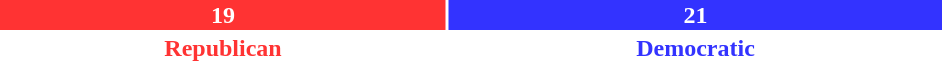<table style="width:50%">
<tr>
<td scope="row" colspan="3" style="text-align:center"></td>
</tr>
<tr>
<td scope="row" style="background:#F33; width:19.0%; text-align:center; color:white"><strong>19</strong></td>
<td style="background:#33F; width:21.0%; text-align:center; color:white"><strong> 21</strong></td>
</tr>
<tr>
<td scope="row" style="text-align:center; color:#F33"><strong>Republican</strong></td>
<td style="text-align:center; color:#33F"><strong>Democratic</strong></td>
</tr>
</table>
